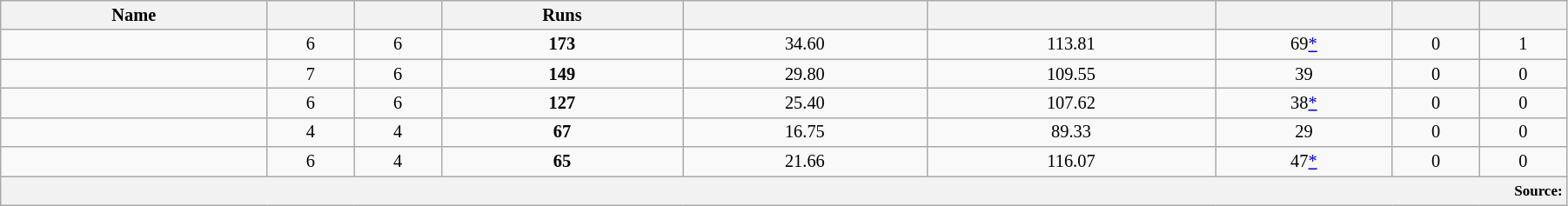<table class="wikitable sortable"  style="font-size:85%; width:95%;">
<tr style="text-align:center;">
<th style="color: black;">Name</th>
<th style="color: black;"></th>
<th style="color: black;"></th>
<th style="color: black;">Runs</th>
<th style="color: black;"></th>
<th style="color: black;"></th>
<th style="color: black;"></th>
<th style="color: black;"></th>
<th style="color: black;"></th>
</tr>
<tr style="text-align:center;">
<td></td>
<td>6</td>
<td>6</td>
<td><strong>173</strong></td>
<td>34.60</td>
<td>113.81</td>
<td>69<a href='#'>*</a></td>
<td>0</td>
<td>1</td>
</tr>
<tr style="text-align:center;">
<td></td>
<td>7</td>
<td>6</td>
<td><strong>149</strong></td>
<td>29.80</td>
<td>109.55</td>
<td>39</td>
<td>0</td>
<td>0</td>
</tr>
<tr style="text-align:center;">
<td></td>
<td>6</td>
<td>6</td>
<td><strong>127</strong></td>
<td>25.40</td>
<td>107.62</td>
<td>38<a href='#'>*</a></td>
<td>0</td>
<td>0</td>
</tr>
<tr style="text-align:center;">
<td></td>
<td>4</td>
<td>4</td>
<td><strong>67</strong></td>
<td>16.75</td>
<td>89.33</td>
<td>29</td>
<td>0</td>
<td>0</td>
</tr>
<tr style="text-align:center;">
<td></td>
<td>6</td>
<td>4</td>
<td><strong>65</strong></td>
<td>21.66</td>
<td>116.07</td>
<td>47<a href='#'>*</a></td>
<td>0</td>
<td>0</td>
</tr>
<tr>
<th colspan="10" style="text-align:right;"><small><strong>Source:</strong> </small></th>
</tr>
</table>
